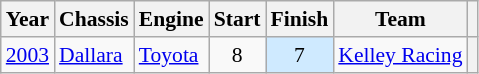<table class="wikitable" style="font-size: 90%;">
<tr>
<th scope="col">Year</th>
<th scope="col">Chassis</th>
<th scope="col">Engine</th>
<th scope="col">Start</th>
<th scope="col">Finish</th>
<th scope="col">Team</th>
<th scope="col"></th>
</tr>
<tr>
<td><a href='#'>2003</a></td>
<td><a href='#'>Dallara</a></td>
<td><a href='#'>Toyota</a></td>
<td align=center>8</td>
<td align=center style="background:#CFEAFF;">7</td>
<td nowrap><a href='#'>Kelley Racing</a></td>
<th scope="row"></th>
</tr>
</table>
